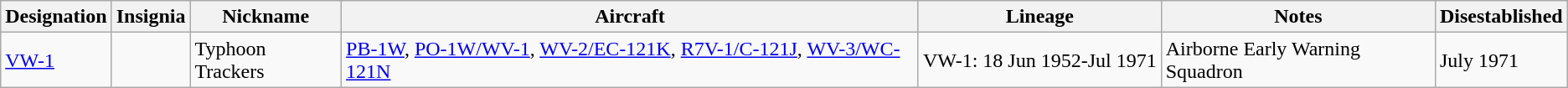<table class="wikitable">
<tr>
<th>Designation</th>
<th>Insignia</th>
<th>Nickname</th>
<th>Aircraft</th>
<th>Lineage</th>
<th>Notes</th>
<th>Disestablished</th>
</tr>
<tr>
<td><a href='#'>VW-1</a></td>
<td></td>
<td>Typhoon Trackers</td>
<td><a href='#'>PB-1W</a>, <a href='#'>PO-1W/WV-1</a>, <a href='#'>WV-2/EC-121K</a>, <a href='#'>R7V-1/C-121J</a>, <a href='#'>WV-3/WC-121N</a></td>
<td style="white-space: nowrap;">VW-1: 18 Jun 1952-Jul 1971</td>
<td>Airborne Early Warning Squadron</td>
<td>July 1971</td>
</tr>
</table>
